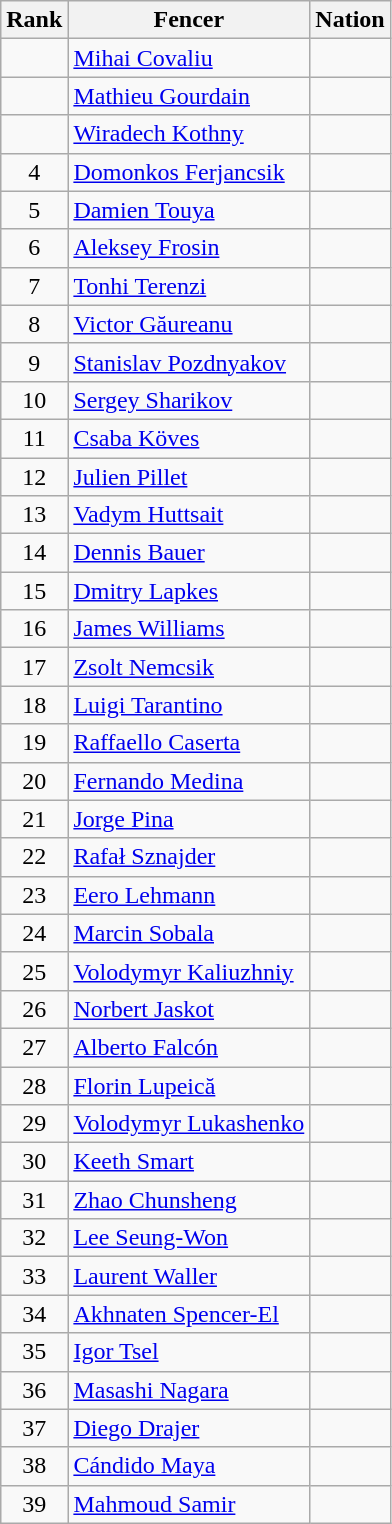<table class="wikitable sortable" style="text-align: center;">
<tr>
<th>Rank</th>
<th>Fencer</th>
<th>Nation</th>
</tr>
<tr>
<td></td>
<td align=left><a href='#'>Mihai Covaliu</a></td>
<td align=left></td>
</tr>
<tr>
<td></td>
<td align=left><a href='#'>Mathieu Gourdain</a></td>
<td align=left></td>
</tr>
<tr>
<td></td>
<td align=left><a href='#'>Wiradech Kothny</a></td>
<td align=left></td>
</tr>
<tr>
<td>4</td>
<td align=left><a href='#'>Domonkos Ferjancsik</a></td>
<td align=left></td>
</tr>
<tr>
<td>5</td>
<td align=left><a href='#'>Damien Touya</a></td>
<td align=left></td>
</tr>
<tr>
<td>6</td>
<td align=left><a href='#'>Aleksey Frosin</a></td>
<td align=left></td>
</tr>
<tr>
<td>7</td>
<td align=left><a href='#'>Tonhi Terenzi</a></td>
<td align=left></td>
</tr>
<tr>
<td>8</td>
<td align=left><a href='#'>Victor Găureanu</a></td>
<td align=left></td>
</tr>
<tr>
<td>9</td>
<td align=left><a href='#'>Stanislav Pozdnyakov</a></td>
<td align=left></td>
</tr>
<tr>
<td>10</td>
<td align=left><a href='#'>Sergey Sharikov</a></td>
<td align=left></td>
</tr>
<tr>
<td>11</td>
<td align=left><a href='#'>Csaba Köves</a></td>
<td align=left></td>
</tr>
<tr>
<td>12</td>
<td align=left><a href='#'>Julien Pillet</a></td>
<td align=left></td>
</tr>
<tr>
<td>13</td>
<td align=left><a href='#'>Vadym Huttsait</a></td>
<td align=left></td>
</tr>
<tr>
<td>14</td>
<td align=left><a href='#'>Dennis Bauer</a></td>
<td align=left></td>
</tr>
<tr>
<td>15</td>
<td align=left><a href='#'>Dmitry Lapkes</a></td>
<td align=left></td>
</tr>
<tr>
<td>16</td>
<td align=left><a href='#'>James Williams</a></td>
<td align=left></td>
</tr>
<tr>
<td>17</td>
<td align=left><a href='#'>Zsolt Nemcsik</a></td>
<td align=left></td>
</tr>
<tr>
<td>18</td>
<td align=left><a href='#'>Luigi Tarantino</a></td>
<td align=left></td>
</tr>
<tr>
<td>19</td>
<td align=left><a href='#'>Raffaello Caserta</a></td>
<td align=left></td>
</tr>
<tr>
<td>20</td>
<td align=left><a href='#'>Fernando Medina</a></td>
<td align=left></td>
</tr>
<tr>
<td>21</td>
<td align=left><a href='#'>Jorge Pina</a></td>
<td align=left></td>
</tr>
<tr>
<td>22</td>
<td align=left><a href='#'>Rafał Sznajder</a></td>
<td align=left></td>
</tr>
<tr>
<td>23</td>
<td align=left><a href='#'>Eero Lehmann</a></td>
<td align=left></td>
</tr>
<tr>
<td>24</td>
<td align=left><a href='#'>Marcin Sobala</a></td>
<td align=left></td>
</tr>
<tr>
<td>25</td>
<td align=left><a href='#'>Volodymyr Kaliuzhniy</a></td>
<td align=left></td>
</tr>
<tr>
<td>26</td>
<td align=left><a href='#'>Norbert Jaskot</a></td>
<td align=left></td>
</tr>
<tr>
<td>27</td>
<td align=left><a href='#'>Alberto Falcón</a></td>
<td align=left></td>
</tr>
<tr>
<td>28</td>
<td align=left><a href='#'>Florin Lupeică</a></td>
<td align=left></td>
</tr>
<tr>
<td>29</td>
<td align=left><a href='#'>Volodymyr Lukashenko</a></td>
<td align=left></td>
</tr>
<tr>
<td>30</td>
<td align=left><a href='#'>Keeth Smart</a></td>
<td align=left></td>
</tr>
<tr>
<td>31</td>
<td align=left><a href='#'>Zhao Chunsheng</a></td>
<td align=left></td>
</tr>
<tr>
<td>32</td>
<td align=left><a href='#'>Lee Seung-Won</a></td>
<td align=left></td>
</tr>
<tr>
<td>33</td>
<td align=left><a href='#'>Laurent Waller</a></td>
<td align=left></td>
</tr>
<tr>
<td>34</td>
<td align=left><a href='#'>Akhnaten Spencer-El</a></td>
<td align=left></td>
</tr>
<tr>
<td>35</td>
<td align=left><a href='#'>Igor Tsel</a></td>
<td align=left></td>
</tr>
<tr>
<td>36</td>
<td align=left><a href='#'>Masashi Nagara</a></td>
<td align=left></td>
</tr>
<tr>
<td>37</td>
<td align=left><a href='#'>Diego Drajer</a></td>
<td align=left></td>
</tr>
<tr>
<td>38</td>
<td align=left><a href='#'>Cándido Maya</a></td>
<td align=left></td>
</tr>
<tr>
<td>39</td>
<td align=left><a href='#'>Mahmoud Samir</a></td>
<td align=left></td>
</tr>
</table>
